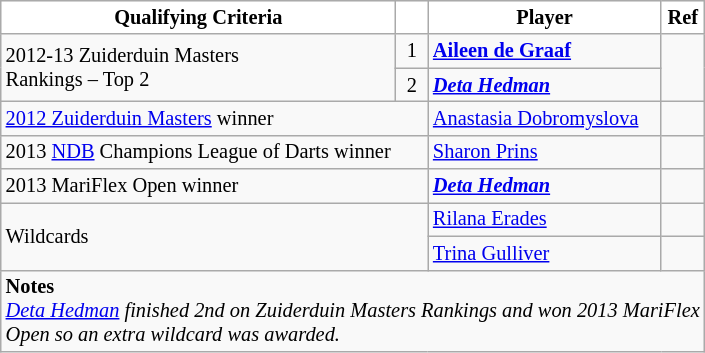<table class="wikitable sortable collapsible collapsed" style="font-size:85%;">
<tr>
<th style="background:#ffffff; color:black;">Qualifying Criteria</th>
<th style="background:#ffffff; color:black;"></th>
<th style="background:#ffffff; color:black;">Player</th>
<th style="background:#ffffff; color:black;">Ref</th>
</tr>
<tr>
<td rowspan=2>2012-13 Zuiderduin Masters<br>Rankings – Top 2</td>
<td style="text-align: center;">1</td>
<td> <strong><a href='#'>Aileen de Graaf</a></strong></td>
<td rowspan=2></td>
</tr>
<tr>
<td style="text-align: center;">2</td>
<td> <strong><em><a href='#'>Deta Hedman</a></em></strong></td>
</tr>
<tr>
<td colspan=2><a href='#'>2012 Zuiderduin Masters</a> winner</td>
<td> <a href='#'>Anastasia Dobromyslova</a></td>
<td></td>
</tr>
<tr>
<td colspan=2>2013 <a href='#'>NDB</a> Champions League of Darts winner</td>
<td> <a href='#'>Sharon Prins</a></td>
<td></td>
</tr>
<tr>
<td colspan=2>2013 MariFlex Open winner</td>
<td> <strong><em><a href='#'>Deta Hedman</a></em></strong></td>
<td></td>
</tr>
<tr>
<td rowspan=2 colspan=2>Wildcards</td>
<td> <a href='#'>Rilana Erades</a></td>
<td></td>
</tr>
<tr>
<td> <a href='#'>Trina Gulliver</a></td>
<td></td>
</tr>
<tr>
<td colspan=4><strong>Notes</strong><br><em><a href='#'>Deta Hedman</a> finished 2nd on Zuiderduin Masters Rankings and won 2013 MariFlex<br>Open so an extra wildcard was awarded.</em></td>
</tr>
</table>
